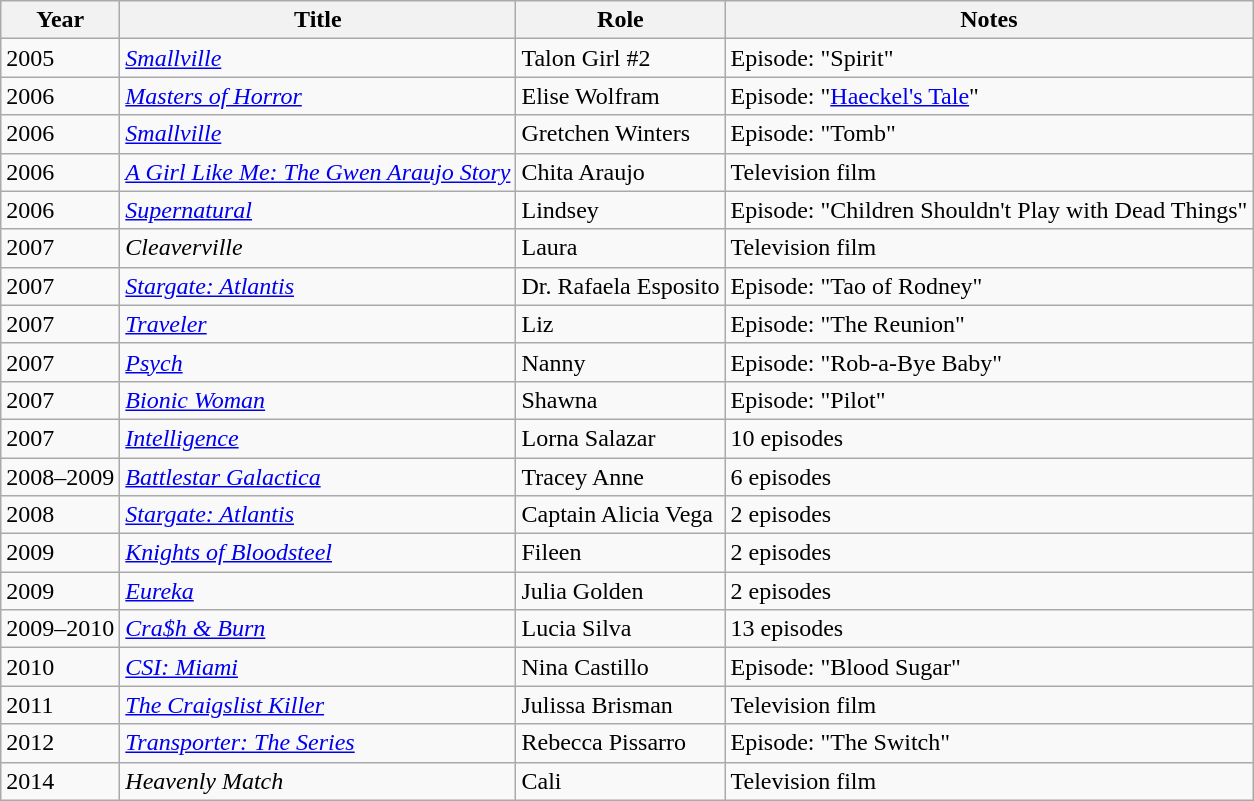<table class="wikitable sortable">
<tr>
<th>Year</th>
<th>Title</th>
<th>Role</th>
<th class="unsortable">Notes</th>
</tr>
<tr>
<td>2005</td>
<td><em><a href='#'>Smallville</a></em></td>
<td>Talon Girl #2</td>
<td>Episode: "Spirit"</td>
</tr>
<tr>
<td>2006</td>
<td><em><a href='#'>Masters of Horror</a></em></td>
<td>Elise Wolfram</td>
<td>Episode: "<a href='#'>Haeckel's Tale</a>"</td>
</tr>
<tr>
<td>2006</td>
<td><em><a href='#'>Smallville</a></em></td>
<td>Gretchen Winters</td>
<td>Episode: "Tomb"</td>
</tr>
<tr>
<td>2006</td>
<td data-sort-value="Girl Like Me: The Gwen Araujo Story, A"><em><a href='#'>A Girl Like Me: The Gwen Araujo Story</a></em></td>
<td>Chita Araujo</td>
<td>Television film</td>
</tr>
<tr>
<td>2006</td>
<td><em><a href='#'>Supernatural</a></em></td>
<td>Lindsey</td>
<td>Episode: "Children Shouldn't Play with Dead Things"</td>
</tr>
<tr>
<td>2007</td>
<td><em>Cleaverville</em></td>
<td>Laura</td>
<td>Television film</td>
</tr>
<tr>
<td>2007</td>
<td><em><a href='#'>Stargate: Atlantis</a></em></td>
<td>Dr. Rafaela Esposito</td>
<td>Episode: "Tao of Rodney"</td>
</tr>
<tr>
<td>2007</td>
<td><em><a href='#'>Traveler</a></em></td>
<td>Liz</td>
<td>Episode: "The Reunion"</td>
</tr>
<tr>
<td>2007</td>
<td><em><a href='#'>Psych</a></em></td>
<td>Nanny</td>
<td>Episode: "Rob-a-Bye Baby"</td>
</tr>
<tr>
<td>2007</td>
<td><em><a href='#'>Bionic Woman</a></em></td>
<td>Shawna</td>
<td>Episode: "Pilot"</td>
</tr>
<tr>
<td>2007</td>
<td><em><a href='#'>Intelligence</a></em></td>
<td>Lorna Salazar</td>
<td>10 episodes</td>
</tr>
<tr>
<td>2008–2009</td>
<td><em><a href='#'>Battlestar Galactica</a></em></td>
<td>Tracey Anne</td>
<td>6 episodes</td>
</tr>
<tr>
<td>2008</td>
<td><em><a href='#'>Stargate: Atlantis</a></em></td>
<td>Captain Alicia Vega</td>
<td>2 episodes</td>
</tr>
<tr>
<td>2009</td>
<td><em><a href='#'>Knights of Bloodsteel</a></em></td>
<td>Fileen</td>
<td>2 episodes</td>
</tr>
<tr>
<td>2009</td>
<td><em><a href='#'>Eureka</a></em></td>
<td>Julia Golden</td>
<td>2 episodes</td>
</tr>
<tr>
<td>2009–2010</td>
<td><em><a href='#'>Cra$h & Burn</a></em></td>
<td>Lucia Silva</td>
<td>13 episodes</td>
</tr>
<tr>
<td>2010</td>
<td><em><a href='#'>CSI: Miami</a></em></td>
<td>Nina Castillo</td>
<td>Episode: "Blood Sugar"</td>
</tr>
<tr>
<td>2011</td>
<td data-sort-value="Craigslist Killer, The"><em><a href='#'>The Craigslist Killer</a></em></td>
<td>Julissa Brisman</td>
<td>Television film</td>
</tr>
<tr>
<td>2012</td>
<td><em><a href='#'>Transporter: The Series</a></em></td>
<td>Rebecca Pissarro</td>
<td>Episode: "The Switch"</td>
</tr>
<tr>
<td>2014</td>
<td><em>Heavenly Match</em></td>
<td>Cali</td>
<td>Television film</td>
</tr>
</table>
